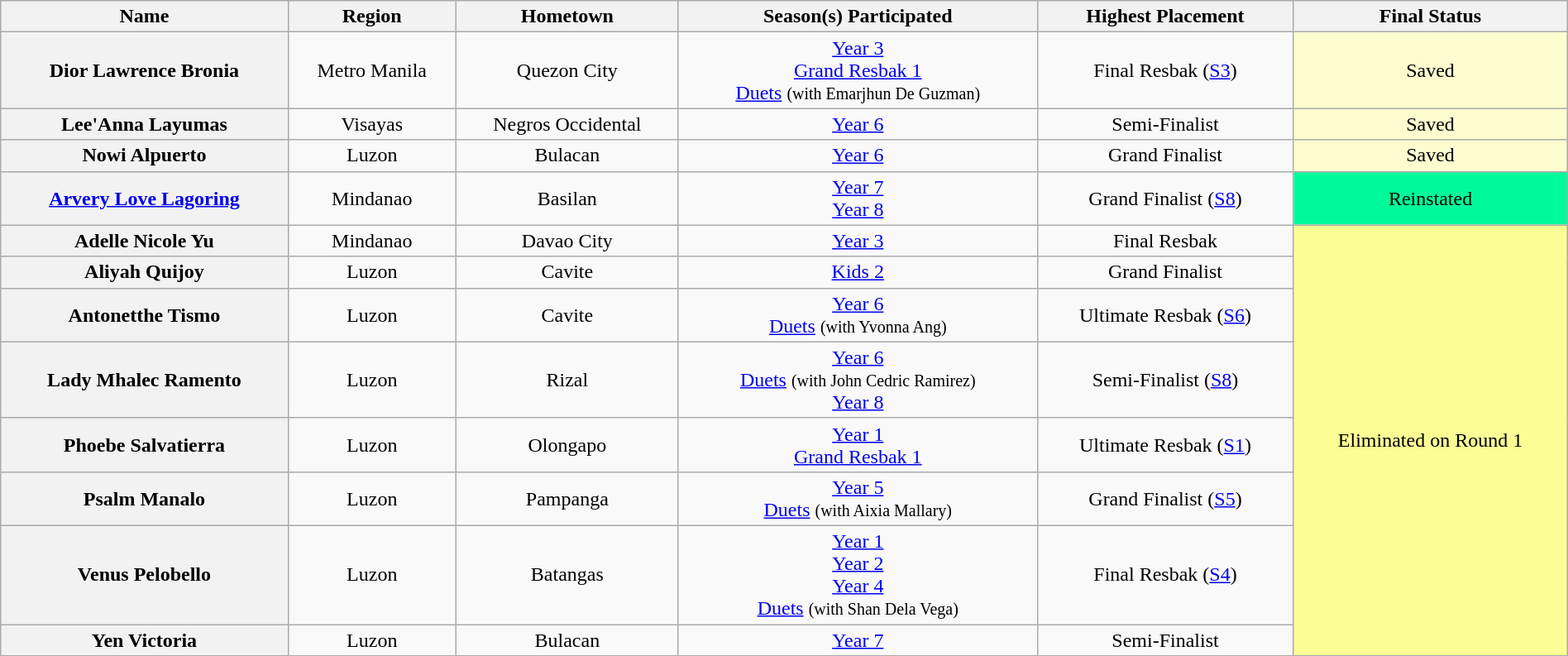<table class="wikitable plainrowheaders" style="text-align:center;" width="100%">
<tr>
<th>Name</th>
<th>Region</th>
<th>Hometown</th>
<th>Season(s) Participated</th>
<th>Highest Placement<br></th>
<th>Final Status</th>
</tr>
<tr>
<th>Dior Lawrence Bronia</th>
<td>Metro Manila</td>
<td>Quezon City</td>
<td><a href='#'>Year 3</a><br><a href='#'>Grand Resbak 1</a><br><a href='#'>Duets</a> <small>(with Emarjhun De Guzman)</small></td>
<td>Final Resbak (<a href='#'>S3</a>)</td>
<td style="background:#fffdd0;">Saved<br></td>
</tr>
<tr>
<th>Lee'Anna Layumas</th>
<td>Visayas</td>
<td>Negros Occidental</td>
<td><a href='#'>Year 6</a></td>
<td>Semi-Finalist</td>
<td style="background:#fffdd0;">Saved<br></td>
</tr>
<tr>
<th>Nowi Alpuerto</th>
<td>Luzon</td>
<td>Bulacan</td>
<td><a href='#'>Year 6</a></td>
<td>Grand Finalist</td>
<td style="background:#fffdd0;">Saved<br></td>
</tr>
<tr>
<th><a href='#'>Arvery Love Lagoring</a></th>
<td>Mindanao</td>
<td>Basilan</td>
<td><a href='#'>Year 7</a><br><a href='#'>Year 8</a></td>
<td>Grand Finalist (<a href='#'>S8</a>)</td>
<td style="background:#00FA9A;">Reinstated<br></td>
</tr>
<tr>
<th>Adelle Nicole Yu</th>
<td>Mindanao</td>
<td>Davao City</td>
<td><a href='#'>Year 3</a></td>
<td>Final Resbak</td>
<td rowspan="8" style="background:#fdfd96;">Eliminated on Round 1</td>
</tr>
<tr>
<th>Aliyah Quijoy</th>
<td>Luzon</td>
<td>Cavite</td>
<td><a href='#'>Kids 2</a></td>
<td>Grand Finalist</td>
</tr>
<tr>
<th>Antonetthe Tismo</th>
<td>Luzon</td>
<td>Cavite</td>
<td><a href='#'>Year 6</a><br><a href='#'>Duets</a> <small>(with Yvonna Ang)</small></td>
<td>Ultimate Resbak (<a href='#'>S6</a>)</td>
</tr>
<tr>
<th>Lady Mhalec Ramento</th>
<td>Luzon</td>
<td>Rizal</td>
<td><a href='#'>Year 6</a><br><a href='#'>Duets</a> <small>(with John Cedric Ramirez)</small><br><a href='#'>Year 8</a></td>
<td>Semi-Finalist (<a href='#'>S8</a>)</td>
</tr>
<tr>
<th>Phoebe Salvatierra</th>
<td>Luzon</td>
<td>Olongapo</td>
<td><a href='#'>Year 1</a><br><a href='#'>Grand Resbak 1</a></td>
<td>Ultimate Resbak (<a href='#'>S1</a>)</td>
</tr>
<tr>
<th>Psalm Manalo</th>
<td>Luzon</td>
<td>Pampanga</td>
<td><a href='#'>Year 5</a><br><a href='#'>Duets</a> <small>(with Aixia Mallary)</small></td>
<td>Grand Finalist (<a href='#'>S5</a>)</td>
</tr>
<tr>
<th>Venus Pelobello</th>
<td>Luzon</td>
<td>Batangas</td>
<td><a href='#'>Year 1</a><br><a href='#'>Year 2</a><br><a href='#'>Year 4</a><br><a href='#'>Duets</a> <small>(with Shan Dela Vega)</small></td>
<td>Final Resbak (<a href='#'>S4</a>)</td>
</tr>
<tr>
<th>Yen Victoria</th>
<td>Luzon</td>
<td>Bulacan</td>
<td><a href='#'>Year 7</a></td>
<td>Semi-Finalist</td>
</tr>
</table>
